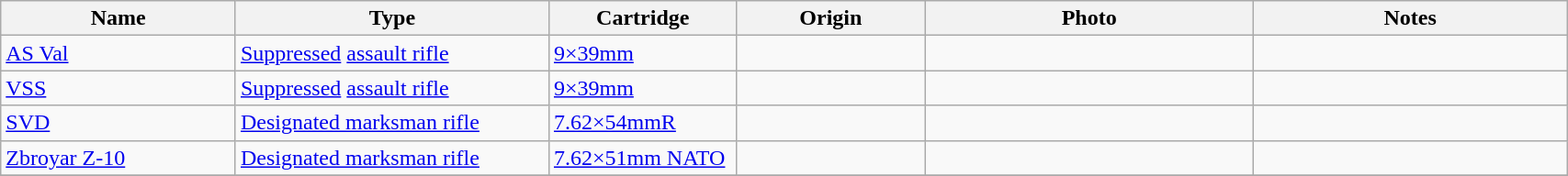<table class="wikitable sortable" style="width:90%;">
<tr>
<th style="width:15%;">Name</th>
<th style="width:20%;">Type</th>
<th style="width:12%;">Cartridge</th>
<th style="width:12%;">Origin</th>
<th>Photo</th>
<th style="width:20%;">Notes</th>
</tr>
<tr>
<td><a href='#'>AS Val</a></td>
<td><a href='#'>Suppressed</a> <a href='#'>assault rifle</a></td>
<td><a href='#'>9×39mm</a></td>
<td></td>
<td></td>
<td></td>
</tr>
<tr>
<td><a href='#'>VSS</a></td>
<td><a href='#'>Suppressed</a> <a href='#'>assault rifle</a></td>
<td><a href='#'>9×39mm</a></td>
<td></td>
<td></td>
<td></td>
</tr>
<tr>
<td><a href='#'>SVD</a></td>
<td><a href='#'>Designated marksman rifle</a></td>
<td><a href='#'>7.62×54mmR</a></td>
<td></td>
<td></td>
<td></td>
</tr>
<tr>
<td><a href='#'>Zbroyar Z-10</a></td>
<td><a href='#'>Designated marksman rifle</a></td>
<td><a href='#'>7.62×51mm NATO</a></td>
<td></td>
<td></td>
<td></td>
</tr>
<tr>
</tr>
</table>
